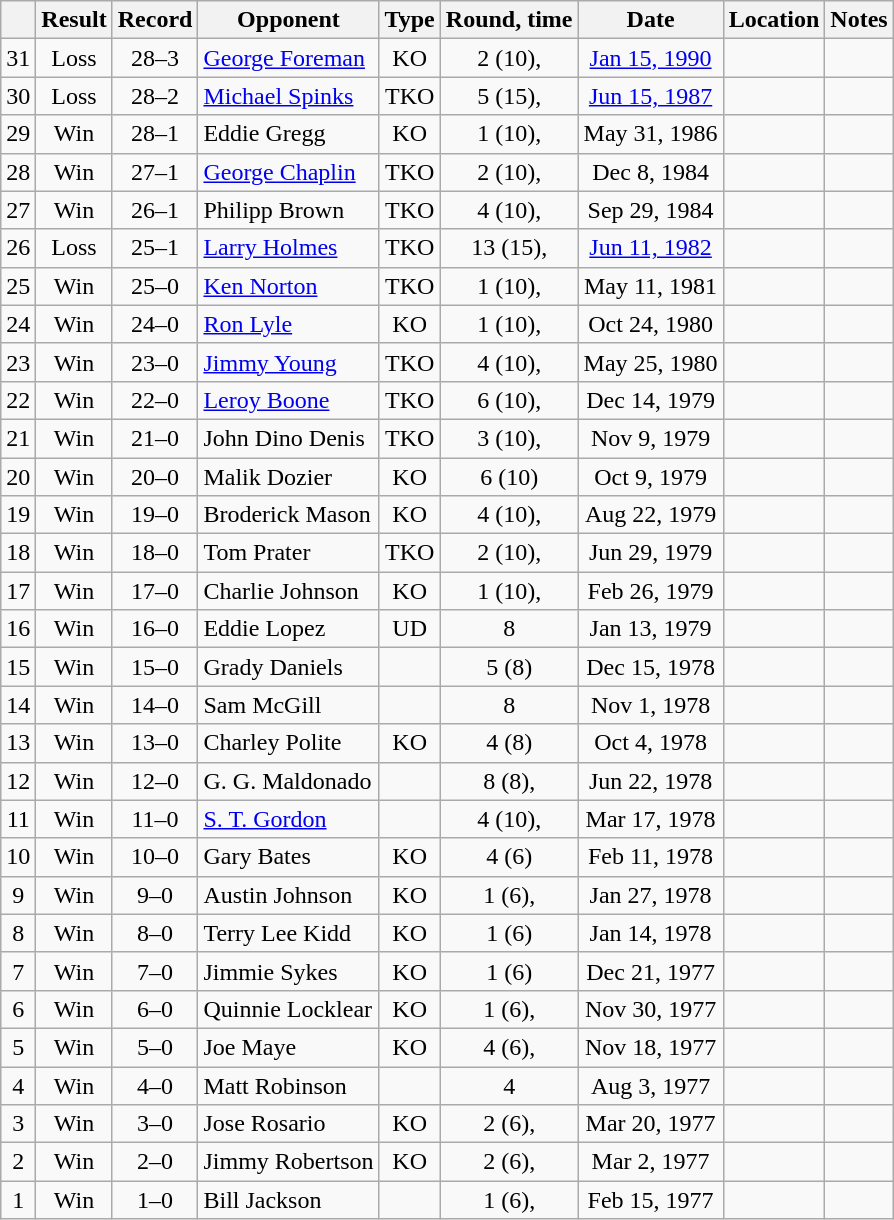<table class="wikitable" style="text-align:center">
<tr>
<th></th>
<th>Result</th>
<th>Record</th>
<th>Opponent</th>
<th>Type</th>
<th>Round, time</th>
<th>Date</th>
<th>Location</th>
<th>Notes</th>
</tr>
<tr>
<td>31</td>
<td>Loss</td>
<td>28–3</td>
<td style="text-align:left;"><a href='#'>George Foreman</a></td>
<td>KO</td>
<td>2 (10), </td>
<td><a href='#'>Jan 15, 1990</a></td>
<td style="text-align:left;"></td>
<td></td>
</tr>
<tr>
<td>30</td>
<td>Loss</td>
<td>28–2</td>
<td style="text-align:left;"><a href='#'>Michael Spinks</a></td>
<td>TKO</td>
<td>5 (15), </td>
<td><a href='#'>Jun 15, 1987</a></td>
<td style="text-align:left;"></td>
<td style="text-align:left;"></td>
</tr>
<tr>
<td>29</td>
<td>Win</td>
<td>28–1</td>
<td style="text-align:left;">Eddie Gregg</td>
<td>KO</td>
<td>1 (10), </td>
<td>May 31, 1986</td>
<td style="text-align:left;"></td>
<td></td>
</tr>
<tr>
<td>28</td>
<td>Win</td>
<td>27–1</td>
<td style="text-align:left;"><a href='#'>George Chaplin</a></td>
<td>TKO</td>
<td>2 (10), </td>
<td>Dec 8, 1984</td>
<td style="text-align:left;"></td>
<td></td>
</tr>
<tr>
<td>27</td>
<td>Win</td>
<td>26–1</td>
<td style="text-align:left;">Philipp Brown</td>
<td>TKO</td>
<td>4 (10), </td>
<td>Sep 29, 1984</td>
<td style="text-align:left;"></td>
<td></td>
</tr>
<tr>
<td>26</td>
<td>Loss</td>
<td>25–1</td>
<td style="text-align:left;"><a href='#'>Larry Holmes</a></td>
<td>TKO</td>
<td>13 (15), </td>
<td><a href='#'>Jun 11, 1982</a></td>
<td style="text-align:left;"></td>
<td style="text-align:left;"></td>
</tr>
<tr>
<td>25</td>
<td>Win</td>
<td>25–0</td>
<td style="text-align:left;"><a href='#'>Ken Norton</a></td>
<td>TKO</td>
<td>1 (10), </td>
<td>May 11, 1981</td>
<td style="text-align:left;"></td>
<td></td>
</tr>
<tr>
<td>24</td>
<td>Win</td>
<td>24–0</td>
<td style="text-align:left;"><a href='#'>Ron Lyle</a></td>
<td>KO</td>
<td>1 (10), </td>
<td>Oct 24, 1980</td>
<td style="text-align:left;"></td>
<td></td>
</tr>
<tr>
<td>23</td>
<td>Win</td>
<td>23–0</td>
<td style="text-align:left;"><a href='#'>Jimmy Young</a></td>
<td>TKO</td>
<td>4 (10), </td>
<td>May 25, 1980</td>
<td style="text-align:left;"></td>
<td></td>
</tr>
<tr>
<td>22</td>
<td>Win</td>
<td>22–0</td>
<td style="text-align:left;"><a href='#'>Leroy Boone</a></td>
<td>TKO</td>
<td>6 (10), </td>
<td>Dec 14, 1979</td>
<td style="text-align:left;"></td>
<td></td>
</tr>
<tr>
<td>21</td>
<td>Win</td>
<td>21–0</td>
<td style="text-align:left;">John Dino Denis</td>
<td>TKO</td>
<td>3 (10), </td>
<td>Nov 9, 1979</td>
<td style="text-align:left;"></td>
<td></td>
</tr>
<tr>
<td>20</td>
<td>Win</td>
<td>20–0</td>
<td style="text-align:left;">Malik Dozier</td>
<td>KO</td>
<td>6 (10)</td>
<td>Oct 9, 1979</td>
<td style="text-align:left;"></td>
<td></td>
</tr>
<tr>
<td>19</td>
<td>Win</td>
<td>19–0</td>
<td style="text-align:left;">Broderick Mason</td>
<td>KO</td>
<td>4 (10), </td>
<td>Aug 22, 1979</td>
<td style="text-align:left;"></td>
<td></td>
</tr>
<tr>
<td>18</td>
<td>Win</td>
<td>18–0</td>
<td style="text-align:left;">Tom Prater</td>
<td>TKO</td>
<td>2 (10), </td>
<td>Jun 29, 1979</td>
<td style="text-align:left;"></td>
<td></td>
</tr>
<tr>
<td>17</td>
<td>Win</td>
<td>17–0</td>
<td style="text-align:left;">Charlie Johnson</td>
<td>KO</td>
<td>1 (10), </td>
<td>Feb 26, 1979</td>
<td style="text-align:left;"></td>
<td></td>
</tr>
<tr>
<td>16</td>
<td>Win</td>
<td>16–0</td>
<td style="text-align:left;">Eddie Lopez</td>
<td>UD</td>
<td>8</td>
<td>Jan 13, 1979</td>
<td style="text-align:left;"></td>
<td></td>
</tr>
<tr>
<td>15</td>
<td>Win</td>
<td>15–0</td>
<td style="text-align:left;">Grady Daniels</td>
<td></td>
<td>5 (8)</td>
<td>Dec 15, 1978</td>
<td style="text-align:left;"></td>
<td></td>
</tr>
<tr>
<td>14</td>
<td>Win</td>
<td>14–0</td>
<td style="text-align:left;">Sam McGill</td>
<td></td>
<td>8</td>
<td>Nov 1, 1978</td>
<td style="text-align:left;"></td>
<td></td>
</tr>
<tr>
<td>13</td>
<td>Win</td>
<td>13–0</td>
<td style="text-align:left;">Charley Polite</td>
<td>KO</td>
<td>4 (8)</td>
<td>Oct 4, 1978</td>
<td style="text-align:left;"></td>
<td></td>
</tr>
<tr>
<td>12</td>
<td>Win</td>
<td>12–0</td>
<td style="text-align:left;">G. G. Maldonado</td>
<td></td>
<td>8 (8), </td>
<td>Jun 22, 1978</td>
<td style="text-align:left;"></td>
<td></td>
</tr>
<tr>
<td>11</td>
<td>Win</td>
<td>11–0</td>
<td style="text-align:left;"><a href='#'>S. T. Gordon</a></td>
<td></td>
<td>4 (10), </td>
<td>Mar 17, 1978</td>
<td style="text-align:left;"></td>
<td style="text-align:left;"></td>
</tr>
<tr>
<td>10</td>
<td>Win</td>
<td>10–0</td>
<td style="text-align:left;">Gary Bates</td>
<td>KO</td>
<td>4 (6)</td>
<td>Feb 11, 1978</td>
<td style="text-align:left;"></td>
<td></td>
</tr>
<tr>
<td>9</td>
<td>Win</td>
<td>9–0</td>
<td style="text-align:left;">Austin Johnson</td>
<td>KO</td>
<td>1 (6), </td>
<td>Jan 27, 1978</td>
<td style="text-align:left;"></td>
<td></td>
</tr>
<tr>
<td>8</td>
<td>Win</td>
<td>8–0</td>
<td style="text-align:left;">Terry Lee Kidd</td>
<td>KO</td>
<td>1 (6)</td>
<td>Jan 14, 1978</td>
<td style="text-align:left;"></td>
<td></td>
</tr>
<tr>
<td>7</td>
<td>Win</td>
<td>7–0</td>
<td style="text-align:left;">Jimmie Sykes</td>
<td>KO</td>
<td>1 (6)</td>
<td>Dec 21, 1977</td>
<td style="text-align:left;"></td>
<td></td>
</tr>
<tr>
<td>6</td>
<td>Win</td>
<td>6–0</td>
<td style="text-align:left;">Quinnie Locklear</td>
<td>KO</td>
<td>1 (6), </td>
<td>Nov 30, 1977</td>
<td style="text-align:left;"></td>
<td></td>
</tr>
<tr>
<td>5</td>
<td>Win</td>
<td>5–0</td>
<td style="text-align:left;">Joe Maye</td>
<td>KO</td>
<td>4 (6), </td>
<td>Nov 18, 1977</td>
<td style="text-align:left;"></td>
<td></td>
</tr>
<tr>
<td>4</td>
<td>Win</td>
<td>4–0</td>
<td style="text-align:left;">Matt Robinson</td>
<td></td>
<td>4</td>
<td>Aug 3, 1977</td>
<td style="text-align:left;"></td>
<td></td>
</tr>
<tr>
<td>3</td>
<td>Win</td>
<td>3–0</td>
<td style="text-align:left;">Jose Rosario</td>
<td>KO</td>
<td>2 (6), </td>
<td>Mar 20, 1977</td>
<td style="text-align:left;"></td>
<td></td>
</tr>
<tr>
<td>2</td>
<td>Win</td>
<td>2–0</td>
<td style="text-align:left;">Jimmy Robertson</td>
<td>KO</td>
<td>2 (6), </td>
<td>Mar 2, 1977</td>
<td style="text-align:left;"></td>
<td></td>
</tr>
<tr>
<td>1</td>
<td>Win</td>
<td>1–0</td>
<td style="text-align:left;">Bill Jackson</td>
<td></td>
<td>1 (6), </td>
<td>Feb 15, 1977</td>
<td style="text-align:left;"></td>
<td></td>
</tr>
</table>
